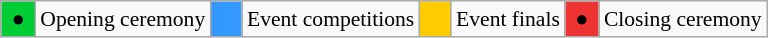<table class="wikitable" style="margin:0.5em auto;font-size:90%;">
<tr>
<td style="background-color:#00cc33"> ● </td>
<td>Opening ceremony</td>
<td style="background-color:#3399ff">    </td>
<td>Event competitions</td>
<td style="background-color:#ffcc00">    </td>
<td>Event finals</td>
<td style="background-color:#ee3333"> ● </td>
<td>Closing ceremony</td>
</tr>
</table>
